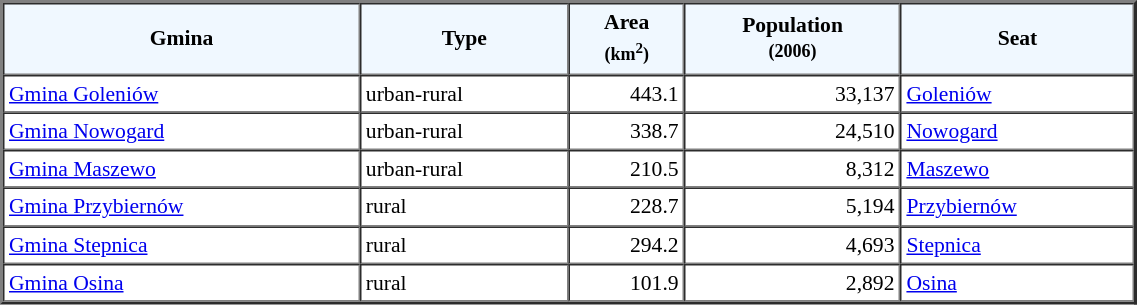<table width="60%" border="2" cellpadding="3" cellspacing="0" style="font-size:90%;line-height:120%;">
<tr bgcolor="F0F8FF">
<td style="text-align:center;"><strong>Gmina</strong></td>
<td style="text-align:center;"><strong>Type</strong></td>
<td style="text-align:center;"><strong>Area<br><small>(km<sup>2</sup>)</small></strong></td>
<td style="text-align:center;"><strong>Population<br><small>(2006)</small></strong></td>
<td style="text-align:center;"><strong>Seat</strong></td>
</tr>
<tr>
<td><a href='#'>Gmina Goleniów</a></td>
<td>urban-rural</td>
<td style="text-align:right;">443.1</td>
<td style="text-align:right;">33,137</td>
<td><a href='#'>Goleniów</a></td>
</tr>
<tr>
<td><a href='#'>Gmina Nowogard</a></td>
<td>urban-rural</td>
<td style="text-align:right;">338.7</td>
<td style="text-align:right;">24,510</td>
<td><a href='#'>Nowogard</a></td>
</tr>
<tr>
<td><a href='#'>Gmina Maszewo</a></td>
<td>urban-rural</td>
<td style="text-align:right;">210.5</td>
<td style="text-align:right;">8,312</td>
<td><a href='#'>Maszewo</a></td>
</tr>
<tr>
<td><a href='#'>Gmina Przybiernów</a></td>
<td>rural</td>
<td style="text-align:right;">228.7</td>
<td style="text-align:right;">5,194</td>
<td><a href='#'>Przybiernów</a></td>
</tr>
<tr>
<td><a href='#'>Gmina Stepnica</a></td>
<td>rural</td>
<td style="text-align:right;">294.2</td>
<td style="text-align:right;">4,693</td>
<td><a href='#'>Stepnica</a></td>
</tr>
<tr>
<td><a href='#'>Gmina Osina</a></td>
<td>rural</td>
<td style="text-align:right;">101.9</td>
<td style="text-align:right;">2,892</td>
<td><a href='#'>Osina</a></td>
</tr>
<tr>
</tr>
</table>
